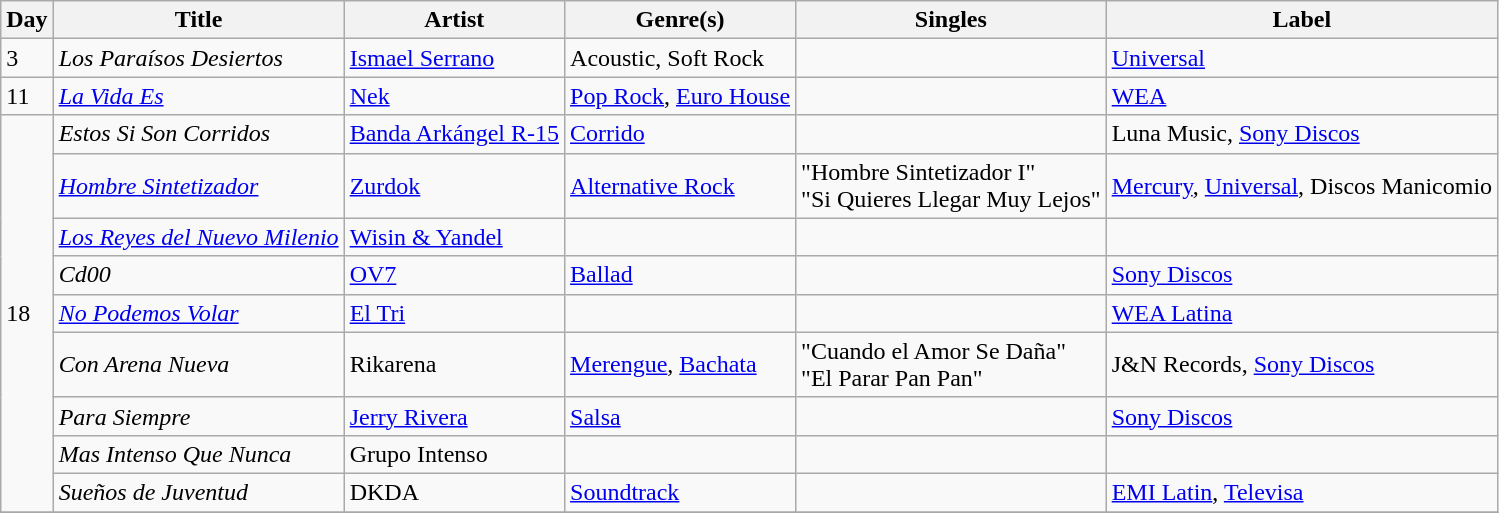<table class="wikitable sortable" style="text-align: left;">
<tr>
<th>Day</th>
<th>Title</th>
<th>Artist</th>
<th>Genre(s)</th>
<th>Singles</th>
<th>Label</th>
</tr>
<tr>
<td>3</td>
<td><em>Los Paraísos Desiertos</em></td>
<td><a href='#'>Ismael Serrano</a></td>
<td>Acoustic, Soft Rock</td>
<td></td>
<td><a href='#'>Universal</a></td>
</tr>
<tr>
<td>11</td>
<td><em><a href='#'>La Vida Es</a></em></td>
<td><a href='#'>Nek</a></td>
<td><a href='#'>Pop Rock</a>, <a href='#'>Euro House</a></td>
<td></td>
<td><a href='#'>WEA</a></td>
</tr>
<tr>
<td rowspan="9">18</td>
<td><em>Estos Si Son Corridos</em></td>
<td><a href='#'>Banda Arkángel R-15</a></td>
<td><a href='#'>Corrido</a></td>
<td></td>
<td>Luna Music, <a href='#'>Sony Discos</a></td>
</tr>
<tr>
<td><em><a href='#'>Hombre Sintetizador</a></em></td>
<td><a href='#'>Zurdok</a></td>
<td><a href='#'>Alternative Rock</a></td>
<td>"Hombre Sintetizador I"<br>"Si Quieres Llegar Muy Lejos"</td>
<td><a href='#'>Mercury</a>, <a href='#'>Universal</a>, Discos Manicomio</td>
</tr>
<tr>
<td><em><a href='#'>Los Reyes del Nuevo Milenio</a></em></td>
<td><a href='#'>Wisin & Yandel</a></td>
<td></td>
<td></td>
<td></td>
</tr>
<tr>
<td><em>Cd00</em></td>
<td><a href='#'>OV7</a></td>
<td><a href='#'>Ballad</a></td>
<td></td>
<td><a href='#'>Sony Discos</a></td>
</tr>
<tr>
<td><em><a href='#'>No Podemos Volar</a></em></td>
<td><a href='#'>El Tri</a></td>
<td></td>
<td></td>
<td><a href='#'>WEA Latina</a></td>
</tr>
<tr>
<td><em>Con Arena Nueva</em></td>
<td>Rikarena</td>
<td><a href='#'>Merengue</a>, <a href='#'>Bachata</a></td>
<td>"Cuando el Amor Se Daña"<br>"El Parar Pan Pan"</td>
<td>J&N Records, <a href='#'>Sony Discos</a></td>
</tr>
<tr>
<td><em>Para Siempre</em></td>
<td><a href='#'>Jerry Rivera</a></td>
<td><a href='#'>Salsa</a></td>
<td></td>
<td><a href='#'>Sony Discos</a></td>
</tr>
<tr>
<td><em>Mas Intenso Que Nunca</em></td>
<td>Grupo Intenso</td>
<td></td>
<td></td>
<td></td>
</tr>
<tr>
<td><em>Sueños de Juventud</em></td>
<td>DKDA</td>
<td><a href='#'>Soundtrack</a></td>
<td></td>
<td><a href='#'>EMI Latin</a>, <a href='#'>Televisa</a></td>
</tr>
<tr>
</tr>
</table>
